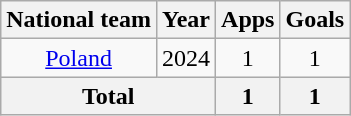<table class="wikitable" style="text-align:center">
<tr>
<th>National team</th>
<th>Year</th>
<th>Apps</th>
<th>Goals</th>
</tr>
<tr>
<td rowspan="1"><a href='#'>Poland</a></td>
<td>2024</td>
<td>1</td>
<td>1</td>
</tr>
<tr>
<th colspan="2">Total</th>
<th>1</th>
<th>1</th>
</tr>
</table>
